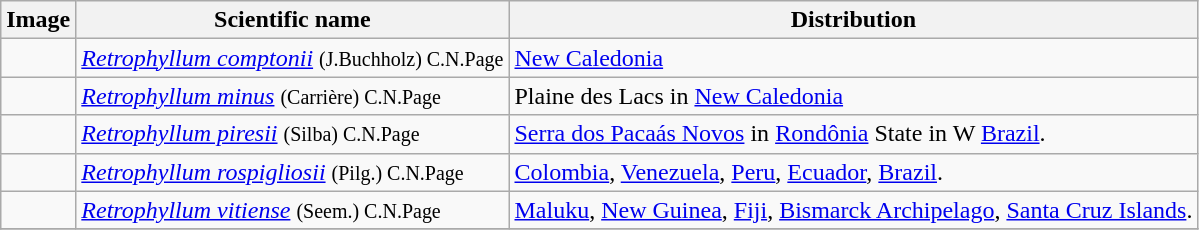<table class="wikitable">
<tr>
<th>Image</th>
<th>Scientific name</th>
<th>Distribution</th>
</tr>
<tr>
<td></td>
<td><em><a href='#'>Retrophyllum comptonii</a></em> <small>(J.Buchholz) C.N.Page</small></td>
<td><a href='#'>New Caledonia</a></td>
</tr>
<tr>
<td></td>
<td><em><a href='#'>Retrophyllum minus</a></em> <small>(Carrière) C.N.Page</small></td>
<td>Plaine des Lacs in <a href='#'>New Caledonia</a></td>
</tr>
<tr>
<td></td>
<td><em><a href='#'>Retrophyllum piresii</a></em> <small>(Silba) C.N.Page</small></td>
<td><a href='#'>Serra dos Pacaás Novos</a> in <a href='#'>Rondônia</a> State in W <a href='#'>Brazil</a>.</td>
</tr>
<tr>
<td></td>
<td><em><a href='#'>Retrophyllum rospigliosii</a></em> <small>(Pilg.) C.N.Page</small></td>
<td><a href='#'>Colombia</a>, <a href='#'>Venezuela</a>, <a href='#'>Peru</a>, <a href='#'>Ecuador</a>, <a href='#'>Brazil</a>.</td>
</tr>
<tr>
<td></td>
<td><em><a href='#'>Retrophyllum vitiense</a></em> <small>(Seem.) C.N.Page</small></td>
<td><a href='#'>Maluku</a>, <a href='#'>New Guinea</a>, <a href='#'>Fiji</a>, <a href='#'>Bismarck Archipelago</a>, <a href='#'>Santa Cruz Islands</a>.</td>
</tr>
<tr>
</tr>
</table>
